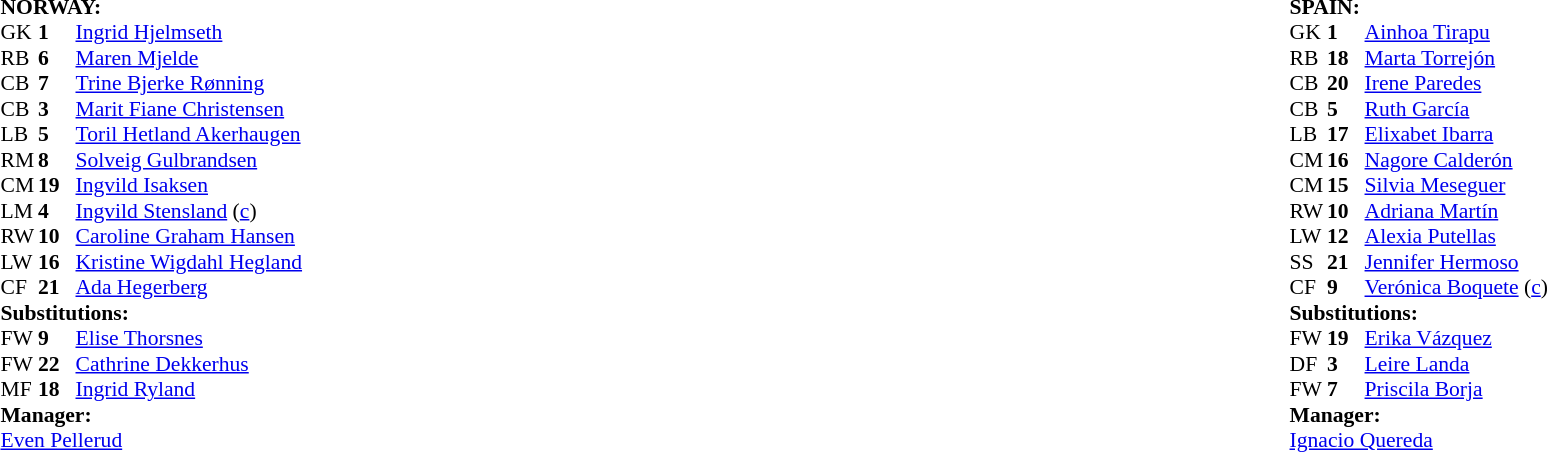<table width="100%">
<tr>
<td valign="top" width="50%"><br><table style="font-size: 90%" cellspacing="0" cellpadding="0">
<tr>
<td colspan=4><br><strong>NORWAY:</strong></td>
</tr>
<tr>
<th width="25"></th>
<th width="25"></th>
</tr>
<tr>
<td>GK</td>
<td><strong>1</strong></td>
<td><a href='#'>Ingrid Hjelmseth</a></td>
</tr>
<tr>
<td>RB</td>
<td><strong>6</strong></td>
<td><a href='#'>Maren Mjelde</a></td>
</tr>
<tr>
<td>CB</td>
<td><strong>7</strong></td>
<td><a href='#'>Trine Bjerke Rønning</a></td>
</tr>
<tr>
<td>CB</td>
<td><strong>3</strong></td>
<td><a href='#'>Marit Fiane Christensen</a></td>
</tr>
<tr>
<td>LB</td>
<td><strong>5</strong></td>
<td><a href='#'>Toril Hetland Akerhaugen</a></td>
</tr>
<tr>
<td>RM</td>
<td><strong>8</strong></td>
<td><a href='#'>Solveig Gulbrandsen</a></td>
</tr>
<tr>
<td>CM</td>
<td><strong>19</strong></td>
<td><a href='#'>Ingvild Isaksen</a></td>
<td></td>
<td></td>
</tr>
<tr>
<td>LM</td>
<td><strong>4</strong></td>
<td><a href='#'>Ingvild Stensland</a> (<a href='#'>c</a>)</td>
</tr>
<tr>
<td>RW</td>
<td><strong>10</strong></td>
<td><a href='#'>Caroline Graham Hansen</a></td>
<td></td>
<td></td>
</tr>
<tr>
<td>LW</td>
<td><strong>16</strong></td>
<td><a href='#'>Kristine Wigdahl Hegland</a></td>
</tr>
<tr>
<td>CF</td>
<td><strong>21</strong></td>
<td><a href='#'>Ada Hegerberg</a></td>
<td></td>
<td></td>
</tr>
<tr>
<td colspan=3><strong>Substitutions:</strong></td>
</tr>
<tr>
<td>FW</td>
<td><strong>9</strong></td>
<td><a href='#'>Elise Thorsnes</a></td>
<td></td>
<td></td>
</tr>
<tr>
<td>FW</td>
<td><strong>22</strong></td>
<td><a href='#'>Cathrine Dekkerhus</a></td>
<td></td>
<td></td>
</tr>
<tr>
<td>MF</td>
<td><strong>18</strong></td>
<td><a href='#'>Ingrid Ryland</a></td>
<td></td>
<td></td>
</tr>
<tr>
<td colspan=3><strong>Manager:</strong></td>
</tr>
<tr>
<td colspan=3><a href='#'>Even Pellerud</a></td>
</tr>
</table>
</td>
<td valign="top"></td>
<td valign="top" width="50%"><br><table style="font-size: 90%" cellspacing="0" cellpadding="0" align="center">
<tr>
<td colspan="4"><br><strong>SPAIN:</strong></td>
</tr>
<tr>
<th width="25"></th>
<th width="25"></th>
</tr>
<tr>
<td>GK</td>
<td><strong>1</strong></td>
<td><a href='#'>Ainhoa Tirapu</a></td>
</tr>
<tr>
<td>RB</td>
<td><strong>18</strong></td>
<td><a href='#'>Marta Torrejón</a></td>
</tr>
<tr>
<td>CB</td>
<td><strong>20</strong></td>
<td><a href='#'>Irene Paredes</a></td>
</tr>
<tr>
<td>CB</td>
<td><strong>5</strong></td>
<td><a href='#'>Ruth García</a></td>
<td></td>
<td></td>
</tr>
<tr>
<td>LB</td>
<td><strong>17</strong></td>
<td><a href='#'>Elixabet Ibarra</a></td>
<td></td>
<td></td>
</tr>
<tr>
<td>CM</td>
<td><strong>16</strong></td>
<td><a href='#'>Nagore Calderón</a></td>
</tr>
<tr>
<td>CM</td>
<td><strong>15</strong></td>
<td><a href='#'>Silvia Meseguer</a></td>
</tr>
<tr>
<td>RW</td>
<td><strong>10</strong></td>
<td><a href='#'>Adriana Martín</a></td>
<td></td>
<td></td>
</tr>
<tr>
<td>LW</td>
<td><strong>12</strong></td>
<td><a href='#'>Alexia Putellas</a></td>
</tr>
<tr>
<td>SS</td>
<td><strong>21</strong></td>
<td><a href='#'>Jennifer Hermoso</a></td>
</tr>
<tr>
<td>CF</td>
<td><strong>9</strong></td>
<td><a href='#'>Verónica Boquete</a> (<a href='#'>c</a>)</td>
</tr>
<tr>
<td colspan="3"><strong>Substitutions:</strong></td>
</tr>
<tr>
<td>FW</td>
<td><strong>19</strong></td>
<td><a href='#'>Erika Vázquez</a></td>
<td></td>
<td></td>
</tr>
<tr>
<td>DF</td>
<td><strong>3</strong></td>
<td><a href='#'>Leire Landa</a></td>
<td></td>
<td></td>
</tr>
<tr>
<td>FW</td>
<td><strong>7</strong></td>
<td><a href='#'>Priscila Borja</a></td>
<td></td>
<td></td>
</tr>
<tr>
<td colspan="3"><strong>Manager:</strong></td>
</tr>
<tr>
<td colspan="3"><a href='#'>Ignacio Quereda</a></td>
</tr>
</table>
</td>
</tr>
</table>
